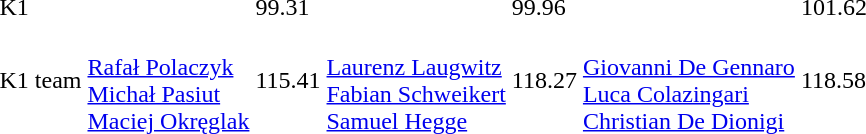<table>
<tr>
<td>K1</td>
<td></td>
<td>99.31</td>
<td></td>
<td>99.96</td>
<td></td>
<td>101.62</td>
</tr>
<tr>
<td>K1 team</td>
<td><br><a href='#'>Rafał Polaczyk</a><br><a href='#'>Michał Pasiut</a><br><a href='#'>Maciej Okręglak</a></td>
<td>115.41</td>
<td><br><a href='#'>Laurenz Laugwitz</a><br><a href='#'>Fabian Schweikert</a><br><a href='#'>Samuel Hegge</a></td>
<td>118.27</td>
<td><br><a href='#'>Giovanni De Gennaro</a><br><a href='#'>Luca Colazingari</a><br><a href='#'>Christian De Dionigi</a></td>
<td>118.58</td>
</tr>
</table>
